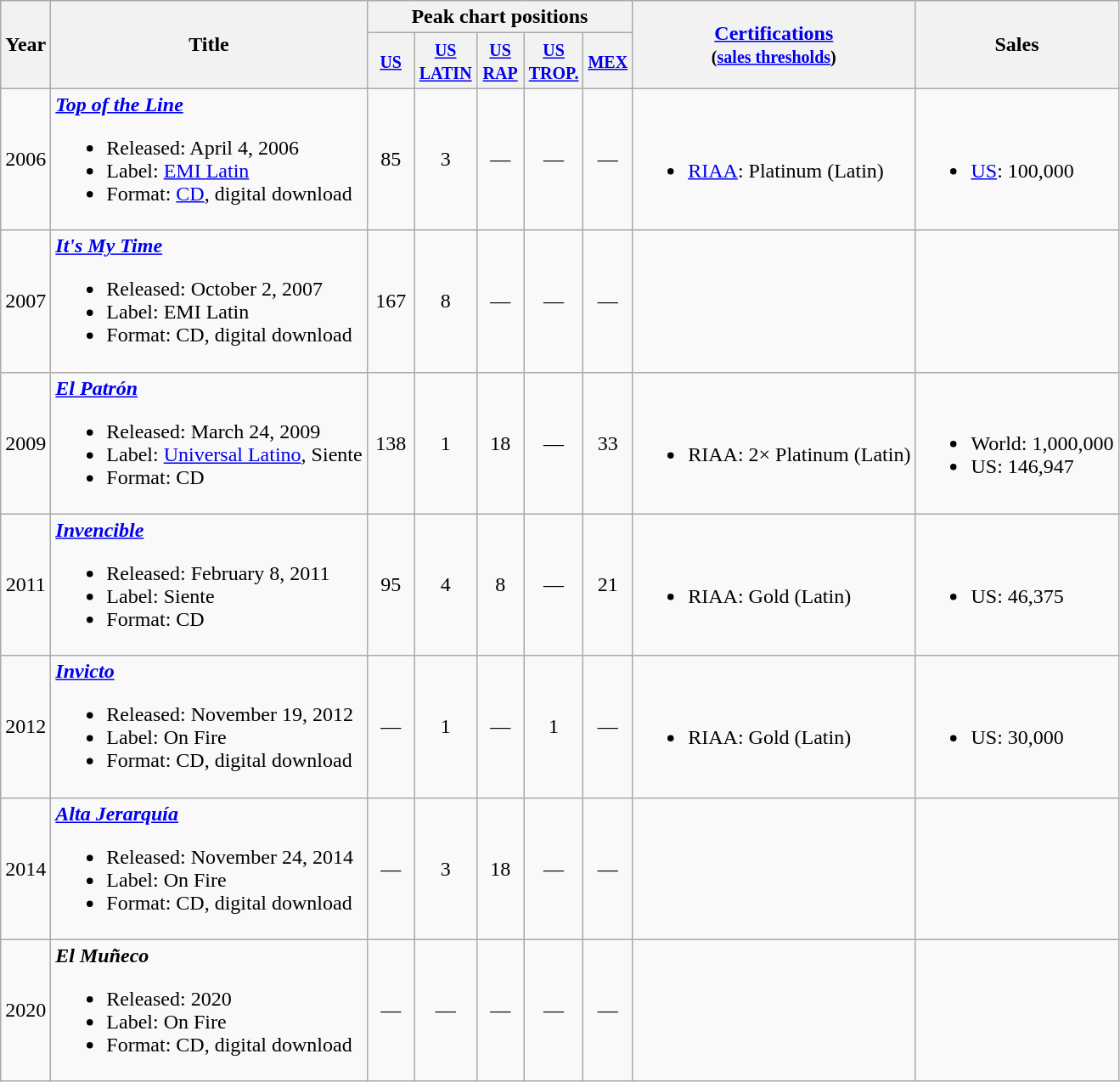<table class="wikitable">
<tr>
<th align="center" rowspan="2">Year</th>
<th align="center" rowspan="2">Title</th>
<th colspan="5">Peak chart positions</th>
<th rowspan="2"><a href='#'>Certifications</a><br><small>(<a href='#'>sales thresholds</a>)</small></th>
<th rowspan="2">Sales</th>
</tr>
<tr>
<th width="30"><small><a href='#'>US</a></small><br></th>
<th width="30"><small><a href='#'>US<br>LATIN</a></small><br></th>
<th width="30"><small><a href='#'>US<br>RAP</a></small><br></th>
<th width="30"><small><a href='#'>US<br>TROP.</a></small><br></th>
<th width="30"><small><a href='#'>MEX</a></small><br></th>
</tr>
<tr>
<td align="center">2006</td>
<td><strong><em><a href='#'>Top of the Line</a></em></strong><br><ul><li>Released: April 4, 2006</li><li>Label: <a href='#'>EMI Latin</a></li><li>Format: <a href='#'>CD</a>, digital download</li></ul></td>
<td align="center">85</td>
<td align="center">3</td>
<td align="center">—</td>
<td align="center">—</td>
<td align="center">—</td>
<td><br><ul><li><a href='#'>RIAA</a>: Platinum (Latin)</li></ul></td>
<td><br><ul><li><a href='#'>US</a>: 100,000</li></ul></td>
</tr>
<tr>
<td align="center">2007</td>
<td><strong><em><a href='#'>It's My Time</a></em></strong><br><ul><li>Released: October 2, 2007</li><li>Label: EMI Latin</li><li>Format: CD, digital download</li></ul></td>
<td align="center">167</td>
<td align="center">8</td>
<td align="center">—</td>
<td align="center">—</td>
<td align="center">—</td>
<td></td>
<td></td>
</tr>
<tr>
<td align="center">2009</td>
<td><strong><em><a href='#'>El Patrón</a></em></strong><br><ul><li>Released: March 24, 2009</li><li>Label: <a href='#'>Universal Latino</a>, Siente</li><li>Format: CD</li></ul></td>
<td align="center">138</td>
<td align="center">1</td>
<td align="center">18</td>
<td align="center">—</td>
<td align="center">33</td>
<td><br><ul><li>RIAA: 2× Platinum (Latin)</li></ul></td>
<td><br><ul><li>World: 1,000,000</li><li>US: 146,947</li></ul></td>
</tr>
<tr>
<td align="center">2011</td>
<td><strong><em><a href='#'>Invencible</a></em></strong><br><ul><li>Released: February 8, 2011</li><li>Label: Siente</li><li>Format: CD</li></ul></td>
<td align="center">95</td>
<td align="center">4</td>
<td align="center">8</td>
<td align="center">—</td>
<td align="center">21</td>
<td><br><ul><li>RIAA: Gold (Latin)</li></ul></td>
<td><br><ul><li>US: 46,375</li></ul></td>
</tr>
<tr>
<td align="center">2012</td>
<td><strong><em><a href='#'>Invicto</a></em></strong><br><ul><li>Released: November 19, 2012</li><li>Label: On Fire</li><li>Format: CD, digital download</li></ul></td>
<td align="center">—</td>
<td align="center">1</td>
<td align="center">—</td>
<td align="center">1</td>
<td align="center">—</td>
<td><br><ul><li>RIAA: Gold (Latin)</li></ul></td>
<td><br><ul><li>US: 30,000</li></ul></td>
</tr>
<tr>
<td align="center">2014</td>
<td><strong><em><a href='#'>Alta Jerarquía</a></em></strong><br><ul><li>Released: November 24, 2014</li><li>Label: On Fire</li><li>Format: CD, digital download</li></ul></td>
<td align="center">—</td>
<td align="center">3</td>
<td align="center">18</td>
<td align="center">—</td>
<td align="center">—</td>
<td></td>
<td></td>
</tr>
<tr>
<td align="center">2020</td>
<td><strong><em>El Muñeco</em></strong><br><ul><li>Released: 2020</li><li>Label: On Fire</li><li>Format: CD, digital download</li></ul></td>
<td align="center">—</td>
<td align="center">—</td>
<td align="center">—</td>
<td align="center">—</td>
<td align="center">—</td>
<td></td>
<td></td>
</tr>
</table>
